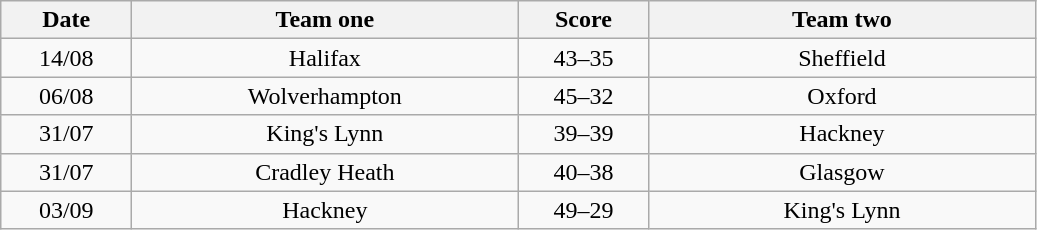<table class="wikitable" style="text-align: center">
<tr>
<th width=80>Date</th>
<th width=250>Team one</th>
<th width=80>Score</th>
<th width=250>Team two</th>
</tr>
<tr>
<td>14/08</td>
<td>Halifax</td>
<td>43–35</td>
<td>Sheffield</td>
</tr>
<tr>
<td>06/08</td>
<td>Wolverhampton</td>
<td>45–32</td>
<td>Oxford</td>
</tr>
<tr>
<td>31/07</td>
<td>King's Lynn</td>
<td>39–39</td>
<td>Hackney</td>
</tr>
<tr>
<td>31/07</td>
<td>Cradley Heath</td>
<td>40–38</td>
<td>Glasgow</td>
</tr>
<tr>
<td>03/09</td>
<td>Hackney</td>
<td>49–29</td>
<td>King's Lynn</td>
</tr>
</table>
